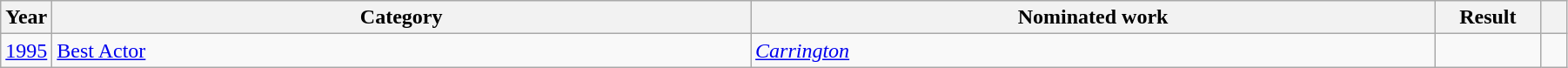<table class="wikitable sortable" width="95%">
<tr>
<th scope="col" style="width:1em;">Year</th>
<th scope="col" style="width:40em;">Category</th>
<th scope="col" style="width:39em;">Nominated work</th>
<th scope="col" style="width:5em;">Result</th>
<th scope="col" style="width:1em;"class="unsortable"></th>
</tr>
<tr>
<td><a href='#'>1995</a></td>
<td><a href='#'>Best Actor</a></td>
<td><em><a href='#'>Carrington</a></em></td>
<td></td>
<td></td>
</tr>
</table>
